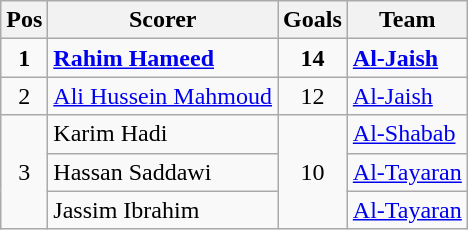<table class="wikitable">
<tr>
<th>Pos</th>
<th>Scorer</th>
<th>Goals</th>
<th>Team</th>
</tr>
<tr>
<td align=center><strong>1</strong></td>
<td><strong><a href='#'>Rahim Hameed</a></strong></td>
<td align=center><strong>14</strong></td>
<td><strong><a href='#'>Al-Jaish</a></strong></td>
</tr>
<tr>
<td align=center>2</td>
<td><a href='#'>Ali Hussein Mahmoud</a></td>
<td align=center>12</td>
<td><a href='#'>Al-Jaish</a></td>
</tr>
<tr>
<td rowspan=3 align=center>3</td>
<td>Karim Hadi</td>
<td rowspan=3 align=center>10</td>
<td><a href='#'>Al-Shabab</a></td>
</tr>
<tr>
<td>Hassan Saddawi</td>
<td><a href='#'>Al-Tayaran</a></td>
</tr>
<tr>
<td>Jassim Ibrahim</td>
<td><a href='#'>Al-Tayaran</a></td>
</tr>
</table>
